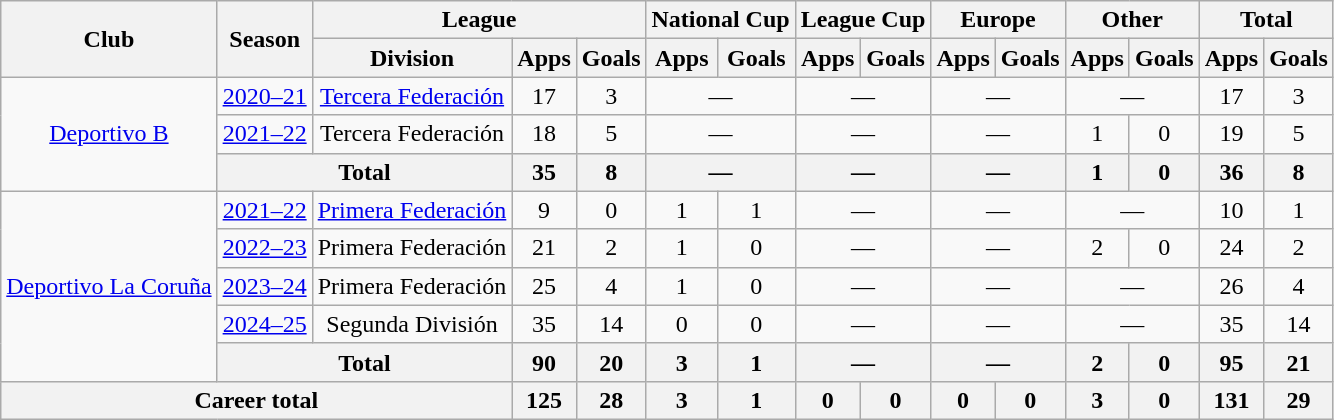<table class="wikitable" style="text-align:center">
<tr>
<th rowspan="2">Club</th>
<th rowspan="2">Season</th>
<th colspan="3">League</th>
<th colspan="2">National Cup</th>
<th colspan="2">League Cup</th>
<th colspan="2">Europe</th>
<th colspan="2">Other</th>
<th colspan="2">Total</th>
</tr>
<tr>
<th>Division</th>
<th>Apps</th>
<th>Goals</th>
<th>Apps</th>
<th>Goals</th>
<th>Apps</th>
<th>Goals</th>
<th>Apps</th>
<th>Goals</th>
<th>Apps</th>
<th>Goals</th>
<th>Apps</th>
<th>Goals</th>
</tr>
<tr>
<td rowspan="3"><a href='#'>Deportivo B</a></td>
<td><a href='#'>2020–21</a></td>
<td><a href='#'>Tercera Federación</a></td>
<td>17</td>
<td>3</td>
<td colspan="2">—</td>
<td colspan="2">—</td>
<td colspan="2">—</td>
<td colspan="2">—</td>
<td>17</td>
<td>3</td>
</tr>
<tr>
<td><a href='#'>2021–22</a></td>
<td>Tercera Federación</td>
<td>18</td>
<td>5</td>
<td colspan="2">—</td>
<td colspan="2">—</td>
<td colspan="2">—</td>
<td>1</td>
<td>0</td>
<td>19</td>
<td>5</td>
</tr>
<tr>
<th colspan="2">Total</th>
<th>35</th>
<th>8</th>
<th colspan="2">—</th>
<th colspan="2">—</th>
<th colspan="2">—</th>
<th>1</th>
<th>0</th>
<th>36</th>
<th>8</th>
</tr>
<tr>
<td rowspan="5"><a href='#'>Deportivo La Coruña</a></td>
<td><a href='#'>2021–22</a></td>
<td><a href='#'>Primera Federación</a></td>
<td>9</td>
<td>0</td>
<td>1</td>
<td>1</td>
<td colspan="2">—</td>
<td colspan="2">—</td>
<td colspan="2">—</td>
<td>10</td>
<td>1</td>
</tr>
<tr>
<td><a href='#'>2022–23</a></td>
<td>Primera Federación</td>
<td>21</td>
<td>2</td>
<td>1</td>
<td>0</td>
<td colspan="2">—</td>
<td colspan="2">—</td>
<td>2</td>
<td>0</td>
<td>24</td>
<td>2</td>
</tr>
<tr>
<td><a href='#'>2023–24</a></td>
<td>Primera Federación</td>
<td>25</td>
<td>4</td>
<td>1</td>
<td>0</td>
<td colspan="2">—</td>
<td colspan="2">—</td>
<td colspan="2">—</td>
<td>26</td>
<td>4</td>
</tr>
<tr>
<td><a href='#'>2024–25</a></td>
<td>Segunda División</td>
<td>35</td>
<td>14</td>
<td>0</td>
<td>0</td>
<td colspan="2">—</td>
<td colspan="2">—</td>
<td colspan="2">—</td>
<td>35</td>
<td>14</td>
</tr>
<tr>
<th colspan="2">Total</th>
<th>90</th>
<th>20</th>
<th>3</th>
<th>1</th>
<th colspan="2">—</th>
<th colspan="2">—</th>
<th>2</th>
<th>0</th>
<th>95</th>
<th>21</th>
</tr>
<tr>
<th colspan="3">Career total</th>
<th>125</th>
<th>28</th>
<th>3</th>
<th>1</th>
<th>0</th>
<th>0</th>
<th>0</th>
<th>0</th>
<th>3</th>
<th>0</th>
<th>131</th>
<th>29</th>
</tr>
</table>
